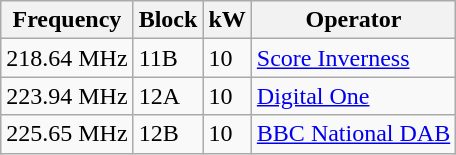<table class="wikitable sortable">
<tr>
<th>Frequency</th>
<th>Block</th>
<th>kW</th>
<th>Operator</th>
</tr>
<tr>
<td>218.64 MHz</td>
<td>11B</td>
<td>10</td>
<td><a href='#'>Score Inverness</a></td>
</tr>
<tr>
<td>223.94 MHz</td>
<td>12A</td>
<td>10</td>
<td><a href='#'>Digital One</a></td>
</tr>
<tr>
<td>225.65 MHz</td>
<td>12B</td>
<td>10</td>
<td><a href='#'>BBC National DAB</a></td>
</tr>
</table>
